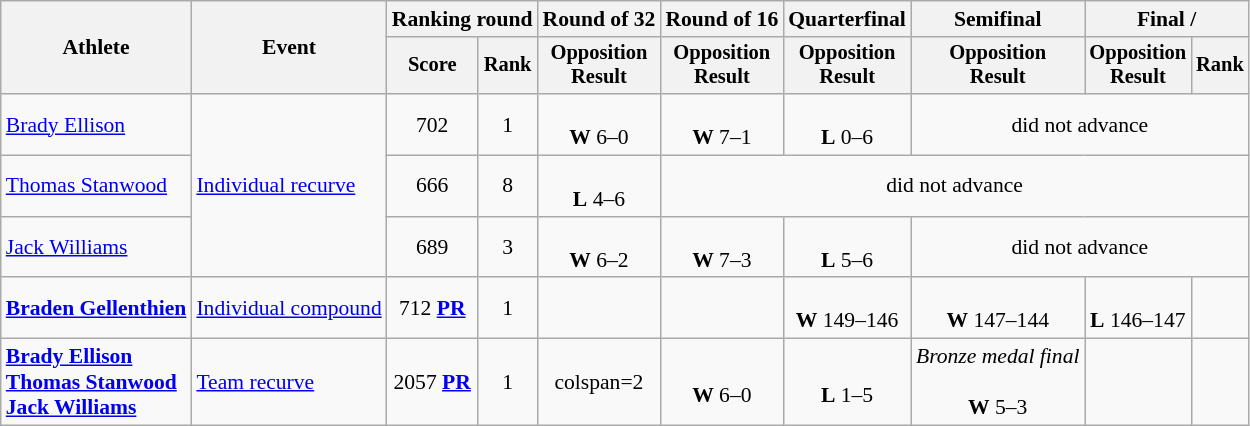<table class=wikitable style=font-size:90%;text-align:center>
<tr>
<th rowspan=2>Athlete</th>
<th rowspan=2>Event</th>
<th colspan=2>Ranking round</th>
<th>Round of 32</th>
<th>Round of 16</th>
<th>Quarterfinal</th>
<th>Semifinal</th>
<th colspan=2>Final / </th>
</tr>
<tr style=font-size:95%>
<th>Score</th>
<th>Rank</th>
<th>Opposition<br>Result</th>
<th>Opposition<br>Result</th>
<th>Opposition<br>Result</th>
<th>Opposition<br>Result</th>
<th>Opposition<br>Result</th>
<th>Rank</th>
</tr>
<tr>
<td align=left><a href='#'>Brady Ellison</a></td>
<td align=left rowspan=3><a href='#'>Individual recurve</a></td>
<td>702 </td>
<td>1</td>
<td><br><strong>W</strong> 6–0</td>
<td><br><strong>W</strong> 7–1</td>
<td><br><strong>L</strong> 0–6</td>
<td colspan=3>did not advance</td>
</tr>
<tr>
<td align=left><a href='#'>Thomas Stanwood</a></td>
<td>666</td>
<td>8</td>
<td><br><strong>L</strong> 4–6</td>
<td colspan=5>did not advance</td>
</tr>
<tr>
<td align=left><a href='#'>Jack Williams</a></td>
<td>689</td>
<td>3</td>
<td><br><strong>W</strong> 6–2</td>
<td><br><strong>W</strong> 7–3</td>
<td><br><strong>L</strong> 5–6</td>
<td colspan=3>did not advance</td>
</tr>
<tr>
<td align=left><strong><a href='#'>Braden Gellenthien</a></strong></td>
<td align=left><a href='#'>Individual compound</a></td>
<td>712 <strong><a href='#'>PR</a></strong></td>
<td>1</td>
<td></td>
<td></td>
<td><br><strong>W</strong> 149–146</td>
<td><br><strong>W</strong> 147–144</td>
<td><br><strong>L</strong> 146–147</td>
<td></td>
</tr>
<tr>
<td align=left><strong><a href='#'>Brady Ellison</a><br><a href='#'>Thomas Stanwood</a><br><a href='#'>Jack Williams</a></strong></td>
<td align=left><a href='#'>Team recurve</a></td>
<td>2057 <strong><a href='#'>PR</a></strong></td>
<td>1</td>
<td>colspan=2 </td>
<td><br><strong>W</strong> 6–0</td>
<td><br><strong>L</strong> 1–5</td>
<td><em>Bronze medal final</em><br><br><strong>W</strong> 5–3</td>
<td></td>
</tr>
</table>
